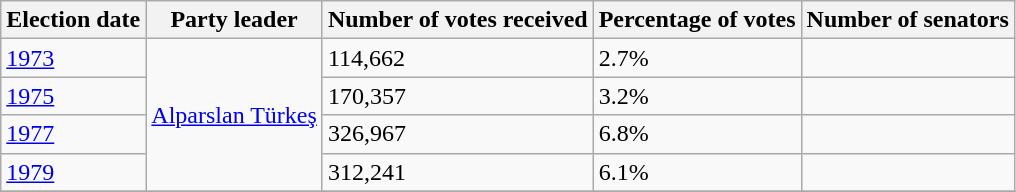<table class="wikitable">
<tr>
<th text-align:center;">Election date</th>
<th text-align:center;">Party leader</th>
<th text-align:center;">Number of votes received</th>
<th text-align:center;">Percentage of votes</th>
<th text-align:center;">Number of senators</th>
</tr>
<tr>
<td><a href='#'>1973</a></td>
<td rowspan=4><a href='#'>Alparslan Türkeş</a></td>
<td>114,662</td>
<td>2.7%</td>
<td></td>
</tr>
<tr>
<td><a href='#'>1975</a></td>
<td>170,357</td>
<td>3.2%</td>
<td></td>
</tr>
<tr>
<td><a href='#'>1977</a></td>
<td>326,967</td>
<td>6.8%</td>
<td></td>
</tr>
<tr>
<td><a href='#'>1979</a></td>
<td>312,241</td>
<td>6.1%</td>
<td></td>
</tr>
<tr>
</tr>
</table>
